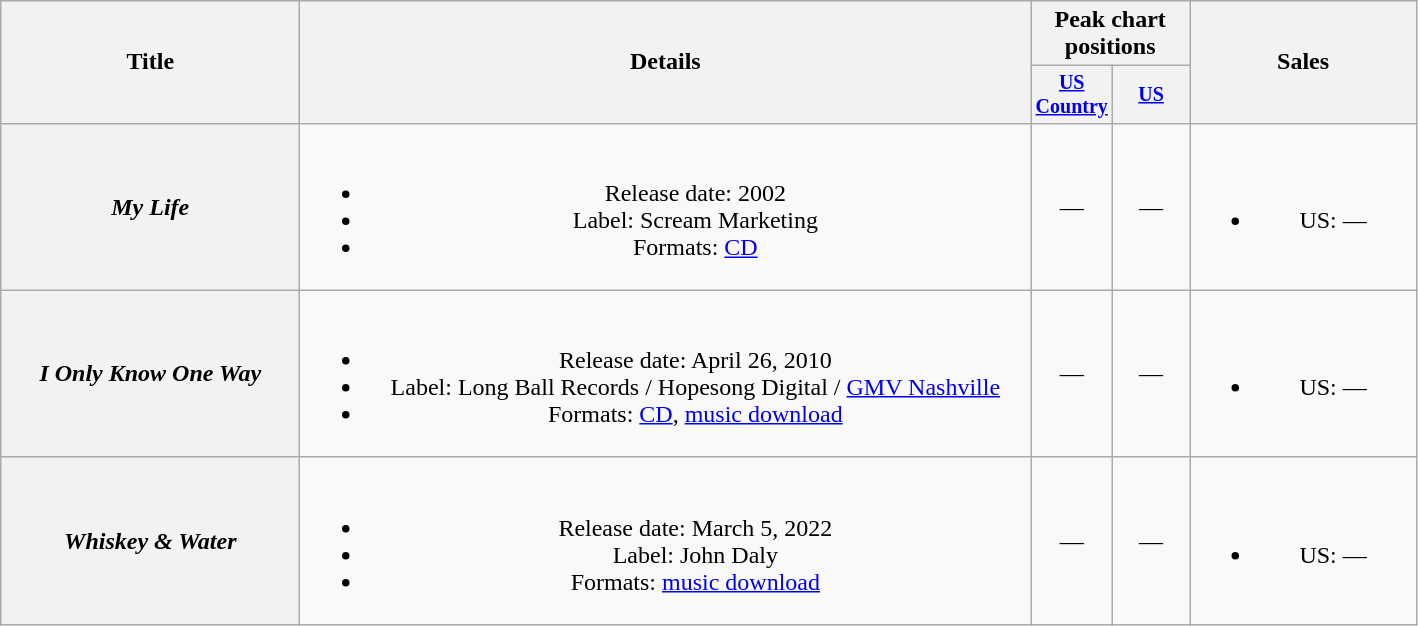<table class="wikitable plainrowheaders" style="text-align:center;">
<tr>
<th rowspan="2" style="width:12em;">Title</th>
<th rowspan="2" style="width:30em;">Details</th>
<th colspan="2">Peak chart<br>positions</th>
<th rowspan="2" style="width:9em;">Sales</th>
</tr>
<tr style="font-size:smaller;">
<th width="45"><a href='#'>US Country</a></th>
<th width="45"><a href='#'>US</a></th>
</tr>
<tr>
<th scope="row"><em>My Life</em></th>
<td><br><ul><li>Release date: 2002</li><li>Label: Scream Marketing</li><li>Formats: <a href='#'>CD</a></li></ul></td>
<td>—</td>
<td>—</td>
<td><br><ul><li>US: —</li></ul></td>
</tr>
<tr>
<th scope="row"><em>I Only Know One Way</em></th>
<td><br><ul><li>Release date: April 26, 2010</li><li>Label: Long Ball Records / Hopesong Digital / <a href='#'>GMV Nashville</a></li><li>Formats: <a href='#'>CD</a>, <a href='#'>music download</a></li></ul></td>
<td>—</td>
<td>—</td>
<td><br><ul><li>US: —</li></ul></td>
</tr>
<tr>
<th scope="row"><em>Whiskey & Water</em></th>
<td><br><ul><li>Release date: March 5, 2022</li><li>Label: John Daly</li><li>Formats: <a href='#'>music download</a></li></ul></td>
<td>—</td>
<td>—</td>
<td><br><ul><li>US: —</li></ul></td>
</tr>
</table>
